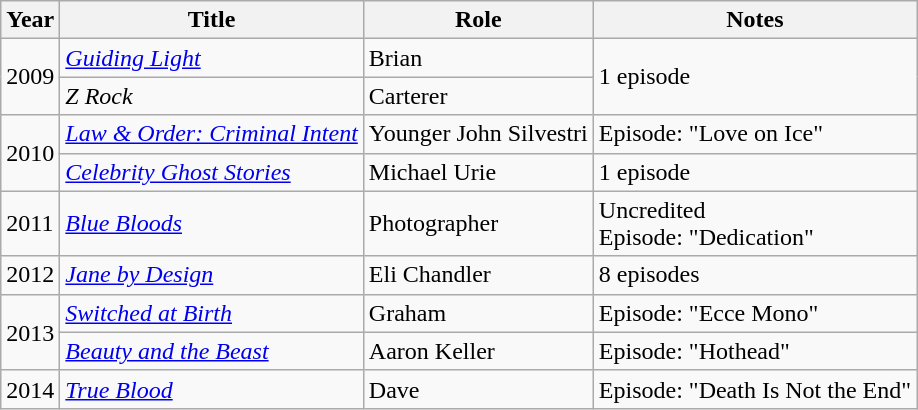<table class="wikitable sortable">
<tr>
<th>Year</th>
<th>Title</th>
<th>Role</th>
<th class="unsortable">Notes</th>
</tr>
<tr>
<td rowspan=2>2009</td>
<td><em><a href='#'>Guiding Light</a></em></td>
<td>Brian</td>
<td rowspan="2">1 episode</td>
</tr>
<tr>
<td><em>Z Rock</em></td>
<td>Carterer</td>
</tr>
<tr>
<td rowspan=2>2010</td>
<td><em><a href='#'>Law & Order: Criminal Intent</a></em></td>
<td>Younger John Silvestri</td>
<td>Episode: "Love on Ice"</td>
</tr>
<tr>
<td><em><a href='#'>Celebrity Ghost Stories</a></em></td>
<td>Michael Urie</td>
<td>1 episode</td>
</tr>
<tr>
<td>2011</td>
<td><em><a href='#'>Blue Bloods</a></em></td>
<td>Photographer</td>
<td>Uncredited<br>Episode: "Dedication"</td>
</tr>
<tr>
<td>2012</td>
<td><em><a href='#'>Jane by Design</a></em></td>
<td>Eli Chandler</td>
<td>8 episodes</td>
</tr>
<tr>
<td rowspan=2>2013</td>
<td><em><a href='#'>Switched at Birth</a></em></td>
<td>Graham</td>
<td>Episode: "Ecce Mono"</td>
</tr>
<tr>
<td><em><a href='#'>Beauty and the Beast</a></em></td>
<td>Aaron Keller</td>
<td>Episode: "Hothead"</td>
</tr>
<tr>
<td>2014</td>
<td><em><a href='#'>True Blood</a></em></td>
<td>Dave</td>
<td>Episode: "Death Is Not the End"</td>
</tr>
</table>
